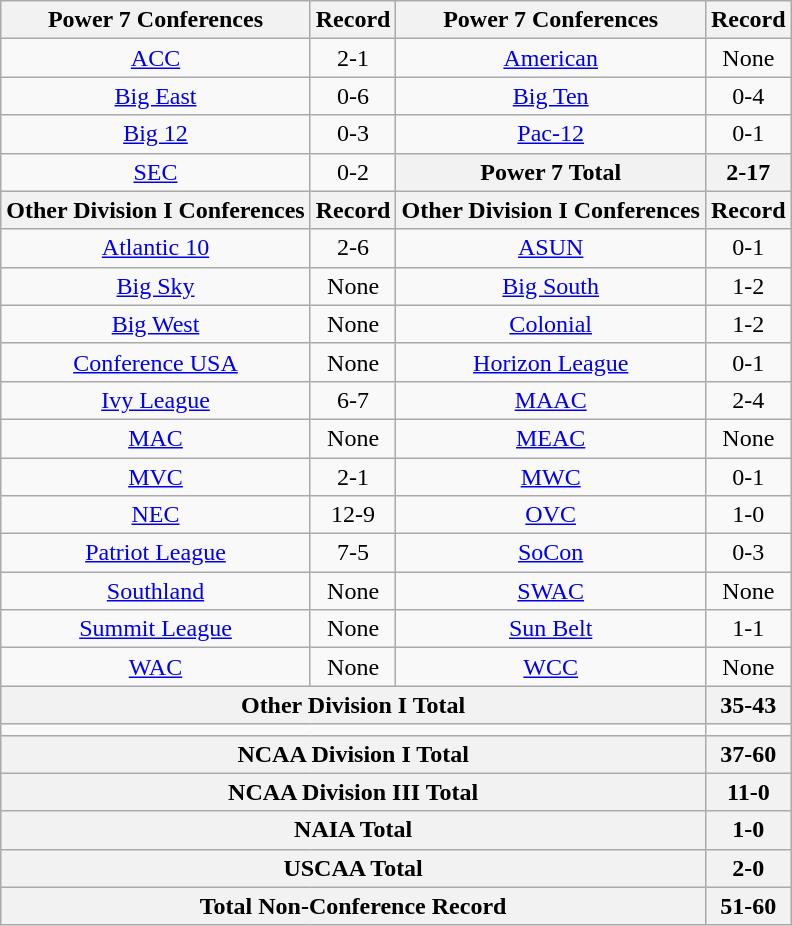<table class="wikitable" style="text-align:center">
<tr>
<th>Power 7 Conferences</th>
<th>Record</th>
<th>Power 7 Conferences</th>
<th>Record</th>
</tr>
<tr>
<td><a href='#'>ACC</a></td>
<td>2-1</td>
<td><a href='#'>American</a></td>
<td>None</td>
</tr>
<tr>
<td><a href='#'>Big East</a></td>
<td>0-6</td>
<td><a href='#'>Big Ten</a></td>
<td>0-4</td>
</tr>
<tr>
<td><a href='#'>Big 12</a></td>
<td>0-3</td>
<td><a href='#'>Pac-12</a></td>
<td>0-1</td>
</tr>
<tr>
<td><a href='#'>SEC</a></td>
<td>0-2</td>
<th>Power 7 Total</th>
<th>2-17</th>
</tr>
<tr>
<th>Other Division I Conferences</th>
<th>Record</th>
<th>Other Division I Conferences</th>
<th>Record</th>
</tr>
<tr>
<td><a href='#'>Atlantic 10</a></td>
<td>2-6</td>
<td><a href='#'>ASUN</a></td>
<td>0-1</td>
</tr>
<tr>
<td><a href='#'>Big Sky</a></td>
<td>None</td>
<td><a href='#'>Big South</a></td>
<td>1-2</td>
</tr>
<tr>
<td><a href='#'>Big West</a></td>
<td>None</td>
<td><a href='#'>Colonial</a></td>
<td>1-2</td>
</tr>
<tr>
<td><a href='#'>Conference USA</a></td>
<td>None</td>
<td><a href='#'>Horizon League</a></td>
<td>0-1</td>
</tr>
<tr>
<td><a href='#'>Ivy League</a></td>
<td>6-7</td>
<td><a href='#'>MAAC</a></td>
<td>2-4</td>
</tr>
<tr>
<td><a href='#'>MAC</a></td>
<td>None</td>
<td><a href='#'>MEAC</a></td>
<td>None</td>
</tr>
<tr>
<td><a href='#'>MVC</a></td>
<td>2-1</td>
<td><a href='#'>MWC</a></td>
<td>0-1</td>
</tr>
<tr>
<td><a href='#'>NEC</a></td>
<td>12-9</td>
<td><a href='#'>OVC</a></td>
<td>1-0</td>
</tr>
<tr>
<td><a href='#'>Patriot League</a></td>
<td>7-5</td>
<td><a href='#'>SoCon</a></td>
<td>0-3</td>
</tr>
<tr>
<td><a href='#'>Southland</a></td>
<td>None</td>
<td><a href='#'>SWAC</a></td>
<td>None</td>
</tr>
<tr>
<td><a href='#'>Summit League</a></td>
<td>None</td>
<td><a href='#'>Sun Belt</a></td>
<td>1-1</td>
</tr>
<tr>
<td><a href='#'>WAC</a></td>
<td>None</td>
<td><a href='#'>WCC</a></td>
<td>None</td>
</tr>
<tr>
<th colspan="3">Other Division I Total</th>
<th>35-43</th>
</tr>
<tr>
<td colspan="3"></td>
<td></td>
</tr>
<tr>
<th colspan="3">NCAA Division I Total</th>
<th>37-60</th>
</tr>
<tr>
<th colspan="3">NCAA Division III Total</th>
<th>11-0</th>
</tr>
<tr>
<th colspan="3">NAIA Total</th>
<th>1-0</th>
</tr>
<tr>
<th colspan="3">USCAA Total</th>
<th>2-0</th>
</tr>
<tr>
<th colspan="3">Total Non-Conference Record</th>
<th>51-60</th>
</tr>
</table>
